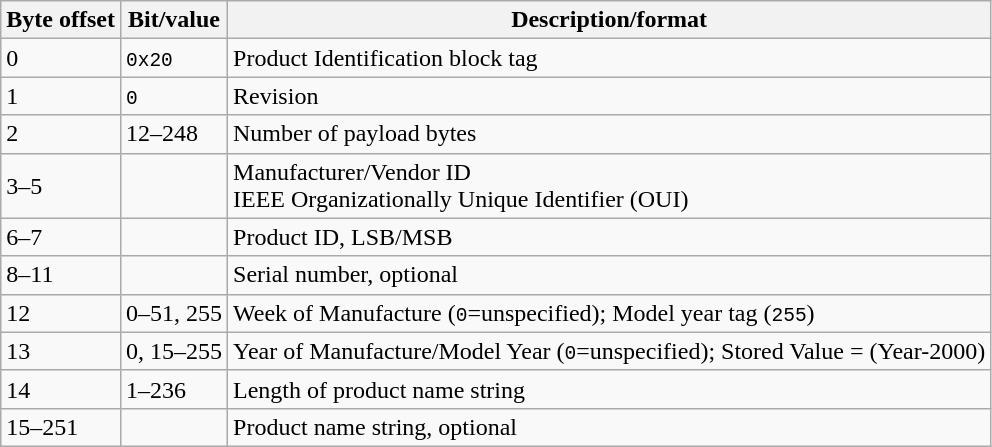<table class=wikitable>
<tr>
<th>Byte offset</th>
<th>Bit/value</th>
<th>Description/format</th>
</tr>
<tr>
<td>0</td>
<td><code>0x20</code></td>
<td>Product Identification block tag</td>
</tr>
<tr>
<td>1</td>
<td><code>0</code></td>
<td>Revision</td>
</tr>
<tr>
<td>2</td>
<td>12–248</td>
<td>Number of payload bytes</td>
</tr>
<tr>
<td>3–5</td>
<td></td>
<td>Manufacturer/Vendor ID <br>IEEE Organizationally Unique Identifier (OUI)</td>
</tr>
<tr>
<td>6–7</td>
<td></td>
<td>Product ID, LSB/MSB</td>
</tr>
<tr>
<td>8–11</td>
<td></td>
<td>Serial number, optional</td>
</tr>
<tr>
<td>12</td>
<td>0–51, 255</td>
<td>Week of Manufacture (<code>0</code>=unspecified); Model year tag (<code>255</code>)</td>
</tr>
<tr>
<td>13</td>
<td>0, 15–255</td>
<td>Year of Manufacture/Model Year (<code>0</code>=unspecified); Stored Value = (Year-2000)</td>
</tr>
<tr>
<td>14</td>
<td>1–236</td>
<td>Length of product name string</td>
</tr>
<tr>
<td>15–251</td>
<td></td>
<td>Product name string, optional</td>
</tr>
</table>
